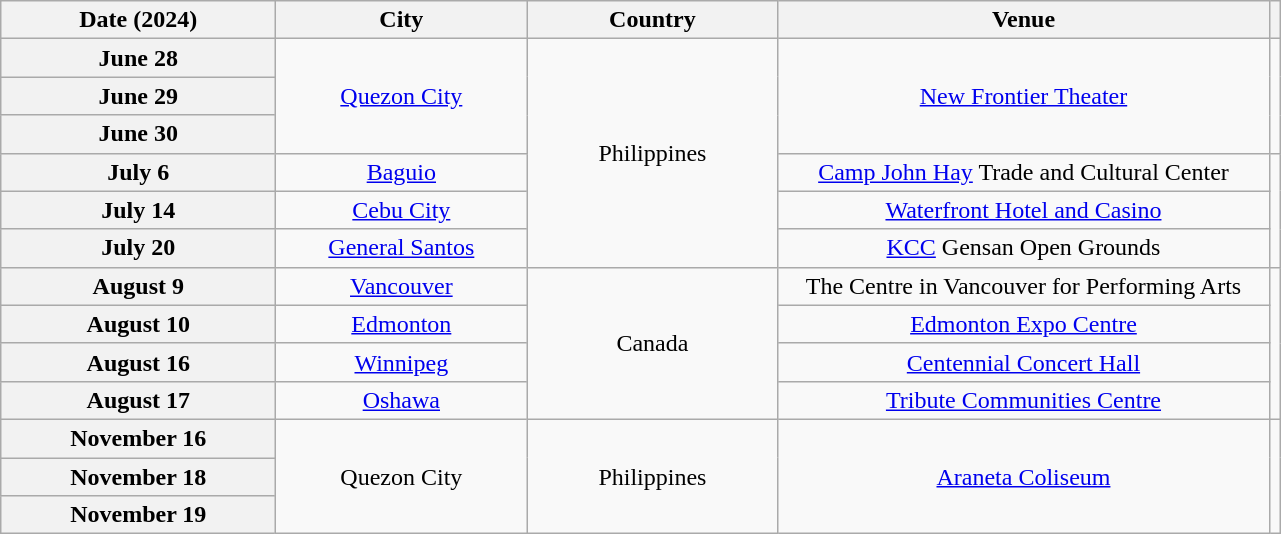<table class="wikitable plainrowheaders" style="text-align:center;">
<tr>
<th scope="col" style="width:11em;">Date (2024)</th>
<th scope="col" style="width:10em;">City</th>
<th scope="col" style="width:10em;">Country</th>
<th scope="col" style="width:20em;">Venue</th>
<th></th>
</tr>
<tr>
<th scope="row" style="text-align:center;">June 28</th>
<td rowspan="3"><a href='#'>Quezon City</a></td>
<td rowspan="6">Philippines</td>
<td rowspan="3"><a href='#'>New Frontier Theater</a></td>
<td rowspan="3"></td>
</tr>
<tr>
<th scope="row" style="text-align:center;">June 29</th>
</tr>
<tr>
<th scope="row" style="text-align:center;">June 30</th>
</tr>
<tr>
<th scope="row" style="text-align:center;">July 6</th>
<td><a href='#'>Baguio</a></td>
<td><a href='#'>Camp John Hay</a> Trade and Cultural Center</td>
<td rowspan="3"></td>
</tr>
<tr>
<th scope="row" style="text-align:center;">July 14</th>
<td><a href='#'>Cebu City</a></td>
<td><a href='#'>Waterfront Hotel and Casino</a></td>
</tr>
<tr>
<th scope="row" style="text-align:center;">July 20</th>
<td><a href='#'>General Santos</a></td>
<td><a href='#'>KCC</a> Gensan Open Grounds</td>
</tr>
<tr>
<th scope="row" style="text-align:center;">August 9</th>
<td><a href='#'>Vancouver</a></td>
<td rowspan="4">Canada</td>
<td>The Centre in Vancouver for Performing Arts</td>
<td rowspan="4"></td>
</tr>
<tr>
<th scope="row" style="text-align:center;">August 10</th>
<td><a href='#'>Edmonton</a></td>
<td><a href='#'>Edmonton Expo Centre</a></td>
</tr>
<tr>
<th scope="row" style="text-align:center;">August 16</th>
<td><a href='#'>Winnipeg</a></td>
<td><a href='#'>Centennial Concert Hall</a></td>
</tr>
<tr>
<th scope="row" style="text-align:center;">August 17</th>
<td><a href='#'>Oshawa</a></td>
<td><a href='#'>Tribute Communities Centre</a></td>
</tr>
<tr>
<th scope="row" style="text-align:center;">November 16</th>
<td rowspan="3">Quezon City</td>
<td rowspan="3">Philippines</td>
<td rowspan="3"><a href='#'>Araneta Coliseum</a></td>
<td rowspan="3"></td>
</tr>
<tr>
<th scope="row" style="text-align:center;">November 18</th>
</tr>
<tr>
<th scope="row" style="text-align:center;">November 19</th>
</tr>
</table>
